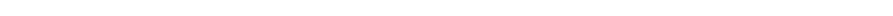<table style="width:70%; text-align:center;">
<tr style="color:white;">
<td style="background:"><strong>2</strong></td>
<td style="background:"><strong>1</strong></td>
<td style="background:"><strong>1</strong></td>
</tr>
</table>
